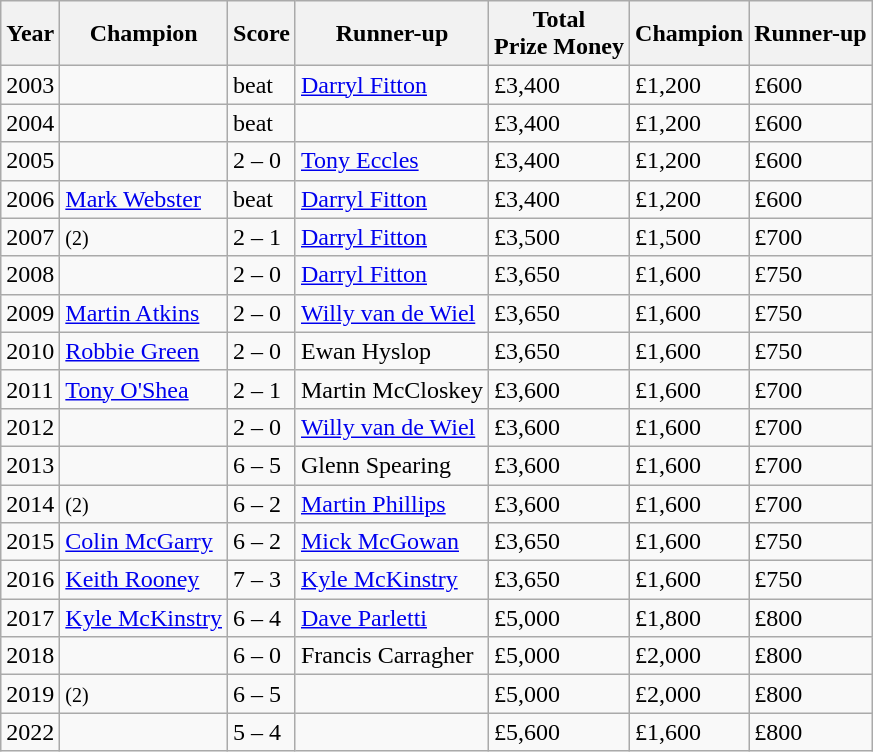<table class="wikitable">
<tr>
<th>Year</th>
<th>Champion</th>
<th>Score</th>
<th>Runner-up</th>
<th>Total<br>Prize Money</th>
<th>Champion</th>
<th>Runner-up</th>
</tr>
<tr>
<td>2003</td>
<td></td>
<td>beat</td>
<td> <a href='#'>Darryl Fitton</a></td>
<td>£3,400</td>
<td>£1,200</td>
<td>£600</td>
</tr>
<tr>
<td>2004</td>
<td></td>
<td>beat</td>
<td></td>
<td>£3,400</td>
<td>£1,200</td>
<td>£600</td>
</tr>
<tr>
<td>2005</td>
<td></td>
<td>2 – 0</td>
<td> <a href='#'>Tony Eccles</a></td>
<td>£3,400</td>
<td>£1,200</td>
<td>£600</td>
</tr>
<tr>
<td>2006</td>
<td> <a href='#'>Mark Webster</a></td>
<td>beat</td>
<td> <a href='#'>Darryl Fitton</a></td>
<td>£3,400</td>
<td>£1,200</td>
<td>£600</td>
</tr>
<tr>
<td>2007</td>
<td> <small>(2)</small></td>
<td>2 – 1</td>
<td> <a href='#'>Darryl Fitton</a></td>
<td>£3,500</td>
<td>£1,500</td>
<td>£700</td>
</tr>
<tr>
<td>2008</td>
<td></td>
<td>2 – 0</td>
<td> <a href='#'>Darryl Fitton</a></td>
<td>£3,650</td>
<td>£1,600</td>
<td>£750</td>
</tr>
<tr>
<td>2009</td>
<td> <a href='#'>Martin Atkins</a></td>
<td>2 – 0</td>
<td> <a href='#'>Willy van de Wiel</a></td>
<td>£3,650</td>
<td>£1,600</td>
<td>£750</td>
</tr>
<tr>
<td>2010</td>
<td> <a href='#'>Robbie Green</a></td>
<td>2 – 0</td>
<td> Ewan Hyslop</td>
<td>£3,650</td>
<td>£1,600</td>
<td>£750</td>
</tr>
<tr>
<td>2011</td>
<td> <a href='#'>Tony O'Shea</a></td>
<td>2 – 1</td>
<td> Martin McCloskey</td>
<td>£3,600</td>
<td>£1,600</td>
<td>£700</td>
</tr>
<tr>
<td>2012</td>
<td></td>
<td>2 – 0</td>
<td> <a href='#'>Willy van de Wiel</a></td>
<td>£3,600</td>
<td>£1,600</td>
<td>£700</td>
</tr>
<tr>
<td>2013</td>
<td></td>
<td>6 – 5</td>
<td> Glenn Spearing</td>
<td>£3,600</td>
<td>£1,600</td>
<td>£700</td>
</tr>
<tr>
<td>2014</td>
<td> <small>(2)</small></td>
<td>6 – 2</td>
<td> <a href='#'>Martin Phillips</a></td>
<td>£3,600</td>
<td>£1,600</td>
<td>£700</td>
</tr>
<tr>
<td>2015</td>
<td> <a href='#'>Colin McGarry</a></td>
<td>6 – 2</td>
<td> <a href='#'>Mick McGowan</a></td>
<td>£3,650</td>
<td>£1,600</td>
<td>£750</td>
</tr>
<tr>
<td>2016</td>
<td> <a href='#'>Keith Rooney</a></td>
<td>7 – 3</td>
<td> <a href='#'>Kyle McKinstry</a></td>
<td>£3,650</td>
<td>£1,600</td>
<td>£750</td>
</tr>
<tr>
<td>2017</td>
<td> <a href='#'>Kyle McKinstry</a></td>
<td>6 – 4</td>
<td> <a href='#'>Dave Parletti</a></td>
<td>£5,000</td>
<td>£1,800</td>
<td>£800</td>
</tr>
<tr>
<td>2018</td>
<td></td>
<td>6 – 0</td>
<td> Francis Carragher</td>
<td>£5,000</td>
<td>£2,000</td>
<td>£800</td>
</tr>
<tr>
<td>2019</td>
<td> <small>(2)</small></td>
<td>6 – 5</td>
<td></td>
<td>£5,000</td>
<td>£2,000</td>
<td>£800</td>
</tr>
<tr>
<td>2022</td>
<td></td>
<td>5 – 4</td>
<td></td>
<td>£5,600</td>
<td>£1,600</td>
<td>£800</td>
</tr>
</table>
